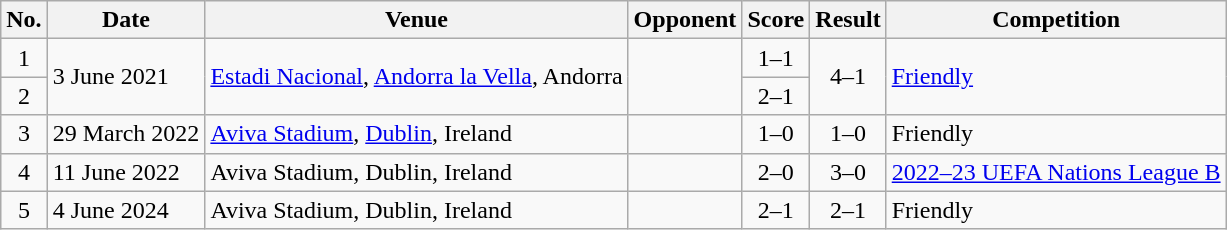<table class="wikitable sortable">
<tr>
<th scope="col">No.</th>
<th scope="col">Date</th>
<th scope="col">Venue</th>
<th scope="col">Opponent</th>
<th scope="col">Score</th>
<th scope="col">Result</th>
<th scope="col">Competition</th>
</tr>
<tr>
<td style="text-align:center">1</td>
<td rowspan="2">3 June 2021</td>
<td rowspan="2"><a href='#'>Estadi Nacional</a>, <a href='#'>Andorra la Vella</a>, Andorra</td>
<td rowspan="2"></td>
<td style="text-align:center">1–1</td>
<td rowspan="2" style="text-align:center">4–1</td>
<td rowspan="2"><a href='#'>Friendly</a></td>
</tr>
<tr>
<td style="text-align:center">2</td>
<td style="text-align:center">2–1</td>
</tr>
<tr>
<td style="text-align:center">3</td>
<td>29 March 2022</td>
<td><a href='#'>Aviva Stadium</a>, <a href='#'>Dublin</a>, Ireland</td>
<td></td>
<td style="text-align:center">1–0</td>
<td style="text-align:center">1–0</td>
<td>Friendly</td>
</tr>
<tr>
<td style="text-align:center">4</td>
<td>11 June 2022</td>
<td>Aviva Stadium, Dublin, Ireland</td>
<td></td>
<td style="text-align:center">2–0</td>
<td style="text-align:center">3–0</td>
<td><a href='#'>2022–23 UEFA Nations League B</a></td>
</tr>
<tr>
<td style="text-align:center">5</td>
<td>4 June 2024</td>
<td>Aviva Stadium, Dublin, Ireland</td>
<td></td>
<td style="text-align:center">2–1</td>
<td style="text-align:center">2–1</td>
<td>Friendly</td>
</tr>
</table>
